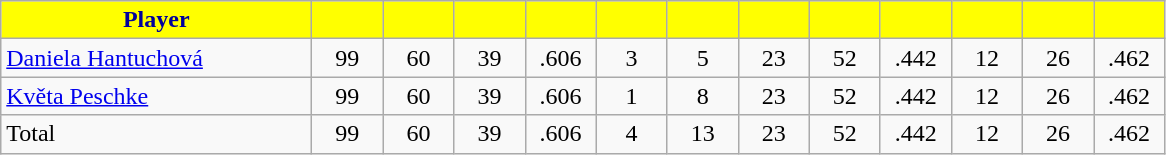<table class="wikitable" style="text-align:center">
<tr>
<th style="background:yellow; color:#00009C" width="200px">Player</th>
<th style="background:yellow; color:#00009C" width="40px"></th>
<th style="background:yellow; color:#00009C" width="40px"></th>
<th style="background:yellow; color:#00009C" width="40px"></th>
<th style="background:yellow; color:#00009C" width="40px"></th>
<th style="background:yellow; color:#00009C" width="40px"></th>
<th style="background:yellow; color:#00009C" width="40px"></th>
<th style="background:yellow; color:#00009C" width="40px"></th>
<th style="background:yellow; color:#00009C" width="40px"></th>
<th style="background:yellow; color:#00009C" width="40px"></th>
<th style="background:yellow; color:#00009C" width="40px"></th>
<th style="background:yellow; color:#00009C" width="40px"></th>
<th style="background:yellow; color:#00009C" width="40px"></th>
</tr>
<tr>
<td style="text-align:left"><a href='#'>Daniela Hantuchová</a></td>
<td>99</td>
<td>60</td>
<td>39</td>
<td>.606</td>
<td>3</td>
<td>5</td>
<td>23</td>
<td>52</td>
<td>.442</td>
<td>12</td>
<td>26</td>
<td>.462</td>
</tr>
<tr>
<td style="text-align:left"><a href='#'>Květa Peschke</a></td>
<td>99</td>
<td>60</td>
<td>39</td>
<td>.606</td>
<td>1</td>
<td>8</td>
<td>23</td>
<td>52</td>
<td>.442</td>
<td>12</td>
<td>26</td>
<td>.462</td>
</tr>
<tr>
<td style="text-align:left">Total</td>
<td>99</td>
<td>60</td>
<td>39</td>
<td>.606</td>
<td>4</td>
<td>13</td>
<td>23</td>
<td>52</td>
<td>.442</td>
<td>12</td>
<td>26</td>
<td>.462</td>
</tr>
</table>
